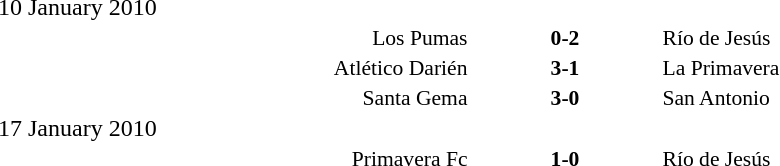<table width=100% cellspacing=1>
<tr>
<th width=25%></th>
<th width=10%></th>
<th></th>
</tr>
<tr>
<td>10 January 2010</td>
</tr>
<tr style=font-size:90%>
<td align=right>Los Pumas</td>
<td align=center><strong>0-2</strong></td>
<td>Río de Jesús</td>
</tr>
<tr style=font-size:90%>
<td align=right>Atlético Darién</td>
<td align=center><strong>3-1</strong></td>
<td>La Primavera</td>
</tr>
<tr style=font-size:90%>
<td align=right>Santa Gema</td>
<td align=center><strong>3-0</strong></td>
<td>San Antonio</td>
</tr>
<tr>
<td>17 January 2010</td>
</tr>
<tr style=font-size:90%>
<td align=right>Primavera Fc</td>
<td align=center><strong>1-0</strong></td>
<td>Río de Jesús</td>
</tr>
</table>
